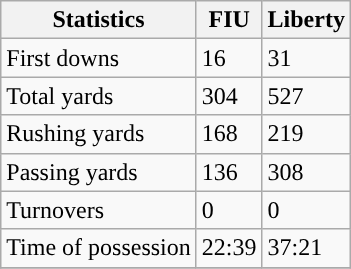<table class="wikitable">
<tr>
<th>Statistics</th>
<th>FIU</th>
<th>Liberty</th>
</tr>
<tr>
<td>First downs</td>
<td>16</td>
<td>31</td>
</tr>
<tr>
<td>Total yards</td>
<td>304</td>
<td>527</td>
</tr>
<tr>
<td>Rushing yards</td>
<td>168</td>
<td>219</td>
</tr>
<tr>
<td>Passing yards</td>
<td>136</td>
<td>308</td>
</tr>
<tr>
<td>Turnovers</td>
<td>0</td>
<td>0</td>
</tr>
<tr>
<td>Time of possession</td>
<td>22:39</td>
<td>37:21</td>
</tr>
<tr>
</tr>
</table>
